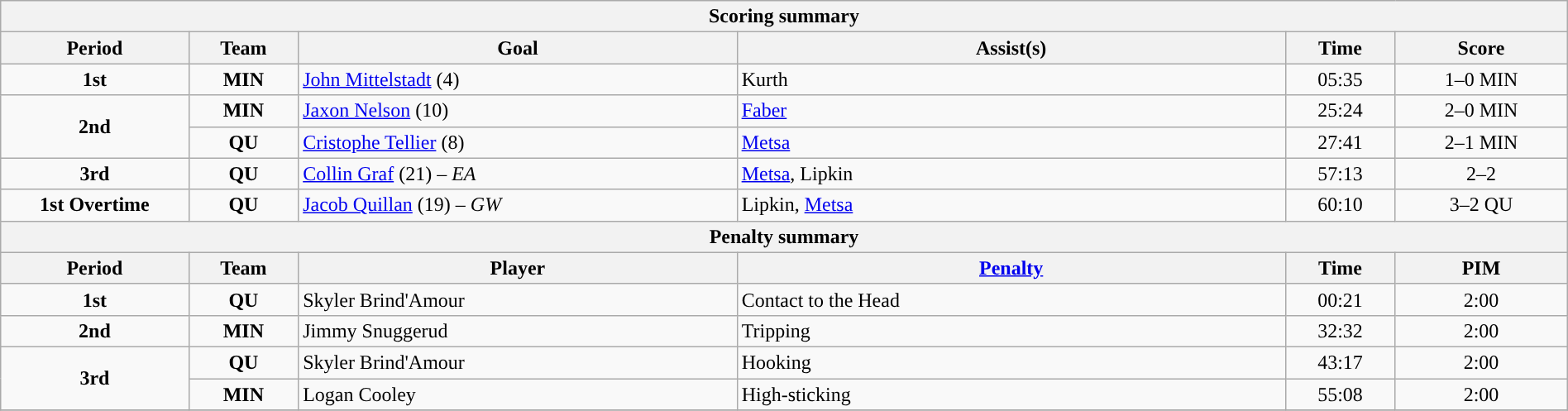<table style="width:100%;" class="wikitable">
<tr>
<th colspan=6>Scoring summary</th>
</tr>
<tr>
<th style="width:12%;">Period</th>
<th style="width:7%;">Team</th>
<th style="width:28%;">Goal</th>
<th style="width:35%;">Assist(s)</th>
<th style="width:7%;">Time</th>
<th style="width:11%;">Score</th>
</tr>
<tr>
<td style="text-align:center;" rowspan="1"><strong>1st</strong></td>
<td align=center><strong>MIN</strong></td>
<td><a href='#'>John Mittelstadt</a> (4)</td>
<td>Kurth</td>
<td align=center>05:35</td>
<td align=center>1–0 MIN</td>
</tr>
<tr>
<td style="text-align:center;" rowspan="2"><strong>2nd</strong></td>
<td align=center><strong>MIN</strong></td>
<td><a href='#'>Jaxon Nelson</a> (10)</td>
<td><a href='#'>Faber</a></td>
<td align=center>25:24</td>
<td align=center>2–0 MIN</td>
</tr>
<tr>
<td align=center><strong>QU</strong></td>
<td><a href='#'>Cristophe Tellier</a> (8)</td>
<td><a href='#'>Metsa</a></td>
<td align=center>27:41</td>
<td align=center>2–1 MIN</td>
</tr>
<tr>
<td style="text-align:center;" rowspan="1"><strong>3rd</strong></td>
<td align=center><strong>QU</strong></td>
<td><a href='#'>Collin Graf</a> (21) – <em>EA</em></td>
<td><a href='#'>Metsa</a>, Lipkin</td>
<td align=center>57:13</td>
<td align=center>2–2</td>
</tr>
<tr>
<td style="text-align:center;" rowspan="1"><strong>1st Overtime</strong></td>
<td align=center><strong>QU</strong></td>
<td><a href='#'>Jacob Quillan</a> (19) – <em>GW</em></td>
<td>Lipkin, <a href='#'>Metsa</a></td>
<td align=center>60:10</td>
<td align=center>3–2 QU</td>
</tr>
<tr>
<th colspan=6>Penalty summary</th>
</tr>
<tr>
<th style="width:12%;">Period</th>
<th style="width:7%;">Team</th>
<th style="width:28%;">Player</th>
<th style="width:35%;"><a href='#'>Penalty</a></th>
<th style="width:7%;">Time</th>
<th style="width:11%;">PIM</th>
</tr>
<tr>
<td style="text-align:center;" rowspan="1"><strong>1st</strong></td>
<td align=center><strong>QU</strong></td>
<td>Skyler Brind'Amour</td>
<td>Contact to the Head</td>
<td align=center>00:21</td>
<td align=center>2:00</td>
</tr>
<tr>
<td style="text-align:center;" rowspan="1"><strong>2nd</strong></td>
<td align=center><strong>MIN</strong></td>
<td>Jimmy Snuggerud</td>
<td>Tripping</td>
<td align=center>32:32</td>
<td align=center>2:00</td>
</tr>
<tr>
<td style="text-align:center;" rowspan="2"><strong>3rd</strong></td>
<td align=center><strong>QU</strong></td>
<td>Skyler Brind'Amour</td>
<td>Hooking</td>
<td align=center>43:17</td>
<td align=center>2:00</td>
</tr>
<tr>
<td align=center><strong>MIN</strong></td>
<td>Logan Cooley</td>
<td>High-sticking</td>
<td align=center>55:08</td>
<td align=center>2:00</td>
</tr>
<tr>
</tr>
</table>
